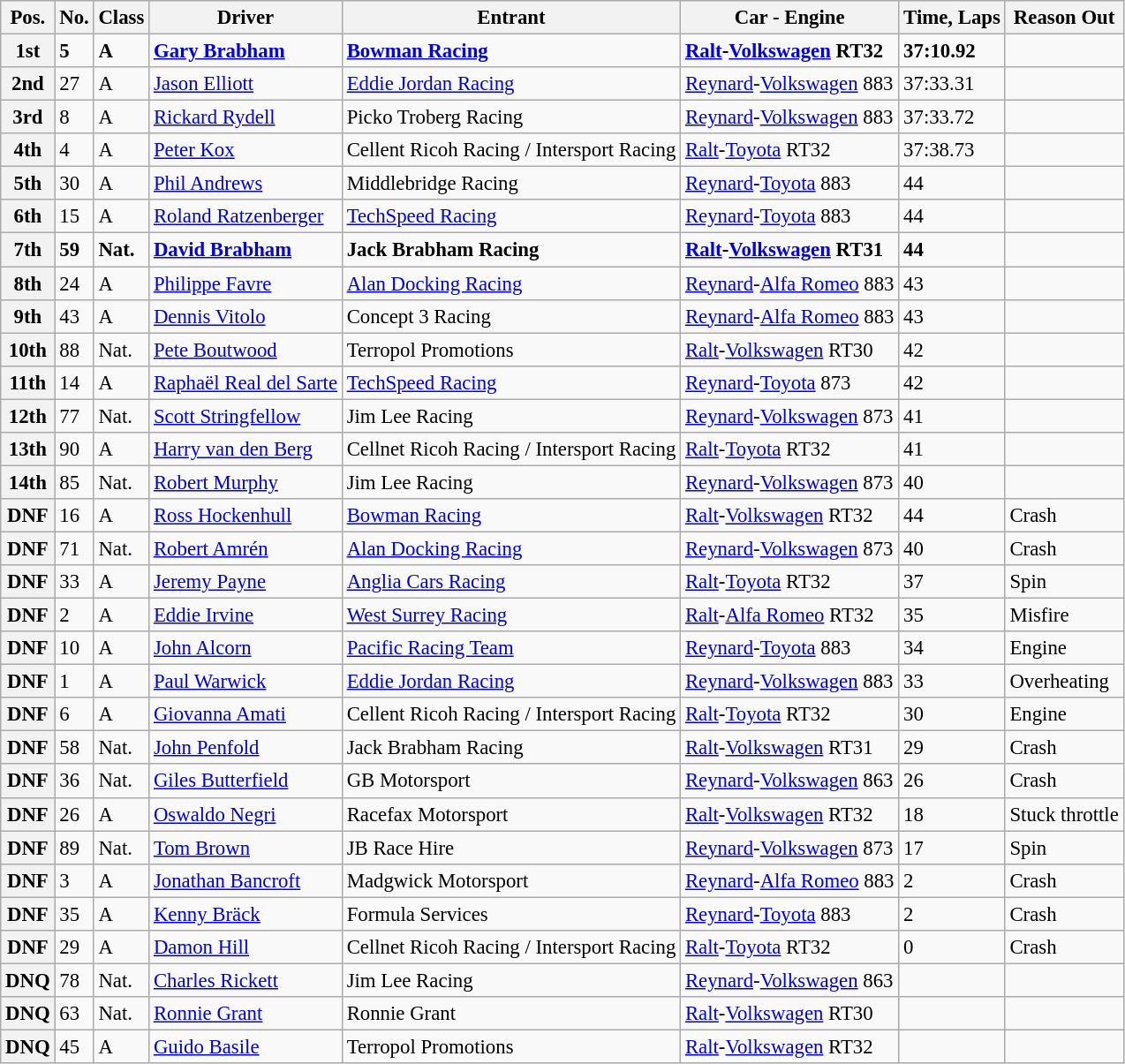<table class="wikitable" style="font-size: 95%">
<tr>
<th>Pos.</th>
<th>No.</th>
<th>Class</th>
<th>Driver</th>
<th>Entrant</th>
<th>Car - Engine</th>
<th>Time, Laps</th>
<th>Reason Out</th>
</tr>
<tr>
<th><strong>1st</strong></th>
<td><strong>5</strong></td>
<td><strong>A</strong></td>
<td> <strong><a href='#'>Gary Brabham</a></strong></td>
<td><strong><a href='#'>Bowman Racing</a></strong></td>
<td><strong><a href='#'>Ralt</a>-<a href='#'>Volkswagen</a> RT32</strong></td>
<td><strong>37:10.92</strong></td>
<td></td>
</tr>
<tr>
<th>2nd</th>
<td>27</td>
<td>A</td>
<td> <a href='#'>Jason Elliott</a></td>
<td><a href='#'>Eddie Jordan Racing</a></td>
<td><a href='#'>Reynard</a>-<a href='#'>Volkswagen</a> 883</td>
<td>37:33.31</td>
<td></td>
</tr>
<tr>
<th>3rd</th>
<td>8</td>
<td>A</td>
<td> <a href='#'>Rickard Rydell</a></td>
<td>Picko Troberg Racing</td>
<td><a href='#'>Reynard</a>-<a href='#'>Volkswagen</a> 883</td>
<td>37:33.72</td>
<td></td>
</tr>
<tr>
<th>4th</th>
<td>4</td>
<td>A</td>
<td> <a href='#'>Peter Kox</a></td>
<td>Cellent Ricoh Racing / Intersport Racing</td>
<td><a href='#'>Ralt</a>-<a href='#'>Toyota</a> RT32</td>
<td>37:38.73</td>
<td></td>
</tr>
<tr>
<th>5th</th>
<td>30</td>
<td>A</td>
<td> <a href='#'>Phil Andrews</a></td>
<td>Middlebridge Racing</td>
<td><a href='#'>Reynard</a>-<a href='#'>Toyota</a> 883</td>
<td>44</td>
<td></td>
</tr>
<tr>
<th>6th</th>
<td>15</td>
<td>A</td>
<td> <a href='#'>Roland Ratzenberger</a></td>
<td><a href='#'>TechSpeed Racing</a></td>
<td><a href='#'>Reynard</a>-<a href='#'>Toyota</a> 883</td>
<td>44</td>
<td></td>
</tr>
<tr>
<th><strong>7th</strong></th>
<td><strong>59</strong></td>
<td><strong>Nat.</strong></td>
<td> <strong><a href='#'>David Brabham</a></strong></td>
<td><strong>Jack Brabham Racing</strong></td>
<td><strong><a href='#'>Ralt</a>-<a href='#'>Volkswagen</a> RT31</strong></td>
<td><strong>44</strong></td>
<td></td>
</tr>
<tr>
<th>8th</th>
<td>24</td>
<td>A</td>
<td> <a href='#'>Philippe Favre</a></td>
<td><a href='#'>Alan Docking Racing</a></td>
<td><a href='#'>Reynard</a>-<a href='#'>Alfa Romeo</a> 883</td>
<td>43</td>
<td></td>
</tr>
<tr>
<th>9th</th>
<td>43</td>
<td>A</td>
<td> <a href='#'>Dennis Vitolo</a></td>
<td>Concept 3 Racing</td>
<td><a href='#'>Reynard</a>-<a href='#'>Alfa Romeo</a> 883</td>
<td>43</td>
<td></td>
</tr>
<tr>
<th>10th</th>
<td>88</td>
<td>Nat.</td>
<td> <a href='#'>Pete Boutwood</a></td>
<td>Terropol Promotions</td>
<td><a href='#'>Ralt</a>-<a href='#'>Volkswagen</a> RT30</td>
<td>42</td>
<td></td>
</tr>
<tr>
<th>11th</th>
<td>14</td>
<td>A</td>
<td> <a href='#'>Raphaël Real del Sarte</a></td>
<td><a href='#'>TechSpeed Racing</a></td>
<td><a href='#'>Reynard</a>-<a href='#'>Toyota</a> 873</td>
<td>42</td>
<td></td>
</tr>
<tr>
<th>12th</th>
<td>77</td>
<td>Nat.</td>
<td> <a href='#'>Scott Stringfellow</a></td>
<td>Jim Lee Racing</td>
<td><a href='#'>Reynard</a>-<a href='#'>Volkswagen</a> 873</td>
<td>41</td>
<td></td>
</tr>
<tr>
<th>13th</th>
<td>90</td>
<td>A</td>
<td> <a href='#'>Harry van den Berg</a></td>
<td>Cellnet Ricoh Racing / Intersport Racing</td>
<td><a href='#'>Ralt</a>-<a href='#'>Toyota</a> RT32</td>
<td>41</td>
<td></td>
</tr>
<tr>
<th>14th</th>
<td>85</td>
<td>Nat.</td>
<td> <a href='#'>Robert Murphy</a></td>
<td>Jim Lee Racing</td>
<td><a href='#'>Reynard</a>-<a href='#'>Volkswagen</a> 873</td>
<td>40</td>
<td></td>
</tr>
<tr>
<th>DNF</th>
<td>16</td>
<td>A</td>
<td> <a href='#'>Ross Hockenhull</a></td>
<td><a href='#'>Bowman Racing</a></td>
<td><a href='#'>Ralt</a>-<a href='#'>Volkswagen</a> RT32</td>
<td>44</td>
<td>Crash</td>
</tr>
<tr>
<th>DNF</th>
<td>71</td>
<td>Nat.</td>
<td> <a href='#'>Robert Amrén</a></td>
<td><a href='#'>Alan Docking Racing</a></td>
<td><a href='#'>Reynard</a>-<a href='#'>Volkswagen</a> 873</td>
<td>40</td>
<td>Crash</td>
</tr>
<tr>
<th>DNF</th>
<td>33</td>
<td>A</td>
<td> <a href='#'>Jeremy Payne</a></td>
<td><a href='#'>Anglia Cars Racing</a></td>
<td><a href='#'>Ralt</a>-<a href='#'>Toyota</a> RT32</td>
<td>37</td>
<td>Spin</td>
</tr>
<tr>
<th>DNF</th>
<td>2</td>
<td>A</td>
<td> <a href='#'>Eddie Irvine</a></td>
<td><a href='#'>West Surrey Racing</a></td>
<td><a href='#'>Ralt</a>-<a href='#'>Alfa Romeo</a> RT32</td>
<td>35</td>
<td>Misfire</td>
</tr>
<tr>
<th>DNF</th>
<td>10</td>
<td>A</td>
<td> <a href='#'>John Alcorn</a></td>
<td><a href='#'>Pacific Racing Team</a></td>
<td><a href='#'>Reynard</a>-<a href='#'>Toyota</a> 883</td>
<td>34</td>
<td>Engine</td>
</tr>
<tr>
<th>DNF</th>
<td>1</td>
<td>A</td>
<td> <a href='#'>Paul Warwick</a></td>
<td><a href='#'>Eddie Jordan Racing</a></td>
<td><a href='#'>Reynard</a>-<a href='#'>Volkswagen</a> 883</td>
<td>33</td>
<td>Overheating</td>
</tr>
<tr>
<th>DNF</th>
<td>6</td>
<td>A</td>
<td> <a href='#'>Giovanna Amati</a></td>
<td>Cellent Ricoh Racing / Intersport Racing</td>
<td><a href='#'>Ralt</a>-<a href='#'>Toyota</a> RT32</td>
<td>30</td>
<td>Engine</td>
</tr>
<tr>
<th>DNF</th>
<td>58</td>
<td>Nat.</td>
<td> <a href='#'>John Penfold</a></td>
<td>Jack Brabham Racing</td>
<td><a href='#'>Ralt</a>-<a href='#'>Volkswagen</a> RT31</td>
<td>29</td>
<td>Crash</td>
</tr>
<tr>
<th>DNF</th>
<td>36</td>
<td>Nat.</td>
<td> <a href='#'>Giles Butterfield</a></td>
<td>GB Motorsport</td>
<td><a href='#'>Reynard</a>-<a href='#'>Volkswagen</a> 863</td>
<td>26</td>
<td>Crash</td>
</tr>
<tr>
<th>DNF</th>
<td>26</td>
<td>A</td>
<td> <a href='#'>Oswaldo Negri</a></td>
<td>Racefax Motorsport</td>
<td><a href='#'>Ralt</a>-<a href='#'>Volkswagen</a> RT32</td>
<td>18</td>
<td>Stuck throttle</td>
</tr>
<tr>
<th>DNF</th>
<td>89</td>
<td>Nat.</td>
<td> <a href='#'>Tom Brown</a></td>
<td>JB Race Hire</td>
<td><a href='#'>Reynard</a>-<a href='#'>Volkswagen</a> 873</td>
<td>17</td>
<td>Spin</td>
</tr>
<tr>
<th>DNF</th>
<td>3</td>
<td>A</td>
<td> <a href='#'>Jonathan Bancroft</a></td>
<td>Madgwick Motorsport</td>
<td><a href='#'>Reynard</a>-<a href='#'>Alfa Romeo</a> 883</td>
<td>2</td>
<td>Crash</td>
</tr>
<tr>
<th>DNF</th>
<td>35</td>
<td>A</td>
<td> <a href='#'>Kenny Bräck</a></td>
<td>Formula Services</td>
<td><a href='#'>Reynard</a>-<a href='#'>Toyota</a> 883</td>
<td>2</td>
<td>Crash</td>
</tr>
<tr>
<th>DNF</th>
<td>29</td>
<td>A</td>
<td> <a href='#'>Damon Hill</a></td>
<td>Cellnet Ricoh Racing / Intersport Racing</td>
<td><a href='#'>Ralt</a>-<a href='#'>Toyota</a> RT32</td>
<td>0</td>
<td>Crash</td>
</tr>
<tr>
<th>DNQ</th>
<td>78</td>
<td>Nat.</td>
<td> <a href='#'>Charles Rickett</a></td>
<td>Jim Lee Racing</td>
<td><a href='#'>Reynard</a>-<a href='#'>Volkswagen</a> 863</td>
<td></td>
<td></td>
</tr>
<tr>
<th>DNQ</th>
<td>63</td>
<td>Nat.</td>
<td> <a href='#'>Ronnie Grant</a></td>
<td>Ronnie Grant</td>
<td><a href='#'>Ralt</a>-<a href='#'>Volkswagen</a> RT30</td>
<td></td>
<td></td>
</tr>
<tr>
<th>DNQ</th>
<td>45</td>
<td>A</td>
<td> <a href='#'>Guido Basile</a></td>
<td>Terropol Promotions</td>
<td><a href='#'>Ralt</a>-<a href='#'>Volkswagen</a> RT32</td>
<td></td>
<td></td>
</tr>
</table>
